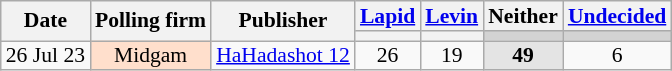<table class="wikitable sortable" style="text-align:center; font-size:90%; line-height:13px">
<tr>
<th rowspan=2>Date</th>
<th rowspan=2>Polling firm</th>
<th rowspan=2>Publisher</th>
<th><a href='#'>Lapid</a></th>
<th><a href='#'>Levin</a></th>
<th>Neither</th>
<th><a href='#'>Undecided</a></th>
</tr>
<tr>
<th style=background:></th>
<th style=background:></th>
<th style=background:#d3d3d3></th>
<th style=background:#d3d3d3></th>
</tr>
<tr>
<td data-sort-value=2023-07-26>26 Jul 23</td>
<td style=background:#FFDFCC>Midgam</td>
<td><a href='#'>HaHadashot 12</a></td>
<td>26					</td>
<td>19					</td>
<td style=background:#E4E4E4><strong>49</strong>	</td>
<td>6					</td>
</tr>
</table>
